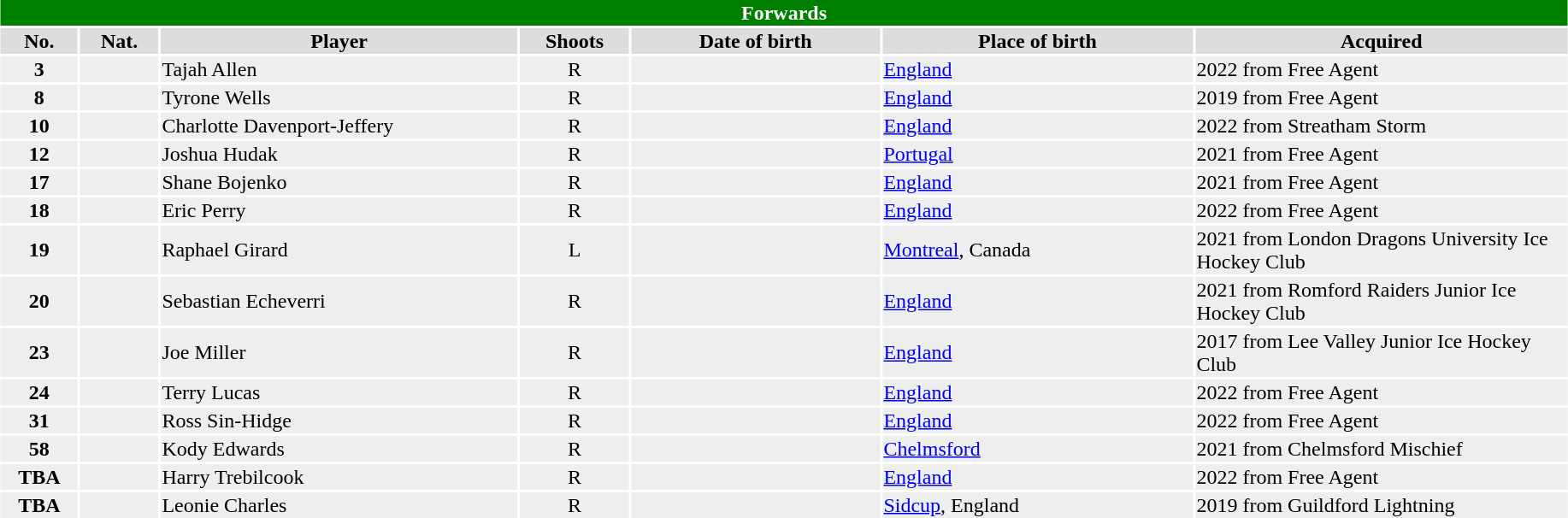<table class="toccolours"  style="width:97%; clear:both; margin:1.5em auto; text-align:center;">
<tr>
<th colspan="11" style="background:green; color:white;">Forwards</th>
</tr>
<tr style="background:#ddd;">
<th width=5%>No.</th>
<th width=5%>Nat.</th>
<th !width=22%>Player</th>
<th width=7%>Shoots</th>
<th width=16%>Date of birth</th>
<th width=20%>Place of birth</th>
<th width=24%>Acquired</th>
</tr>
<tr style="background:#eee;">
<td><strong>3</strong></td>
<td></td>
<td align=left>Tajah Allen</td>
<td>R</td>
<td align=left></td>
<td align=left><a href='#'>England</a></td>
<td align=left>2022 from Free Agent</td>
</tr>
<tr style="background:#eee;">
<td><strong>8</strong></td>
<td></td>
<td align=left>Tyrone Wells</td>
<td>R</td>
<td align=left></td>
<td align=left><a href='#'>England</a></td>
<td align=left>2019 from Free Agent</td>
</tr>
<tr style="background:#eee;">
<td><strong>10</strong></td>
<td></td>
<td align=left>Charlotte Davenport-Jeffery</td>
<td>R</td>
<td align=left></td>
<td align=left><a href='#'>England</a></td>
<td align=left>2022 from Streatham Storm</td>
</tr>
<tr style="background:#eee;">
<td><strong>12</strong></td>
<td></td>
<td align=left>Joshua Hudak</td>
<td>R</td>
<td align=left></td>
<td align=left><a href='#'>Portugal</a></td>
<td align=left>2021 from Free Agent</td>
</tr>
<tr style="background:#eee;">
<td><strong>17</strong></td>
<td></td>
<td align=left>Shane Bojenko</td>
<td>R</td>
<td align=left></td>
<td align=left><a href='#'>England</a></td>
<td align=left>2021 from Free Agent</td>
</tr>
<tr style="background:#eee;">
<td><strong>18</strong></td>
<td></td>
<td align=left>Eric Perry</td>
<td>R</td>
<td align=left></td>
<td align=left><a href='#'>England</a></td>
<td align=left>2022 from Free Agent</td>
</tr>
<tr style="background:#eee;">
<td><strong>19</strong></td>
<td></td>
<td align=left>Raphael Girard</td>
<td>L</td>
<td align=left></td>
<td align=left><a href='#'>Montreal</a>, Canada</td>
<td align=left>2021 from London Dragons University Ice Hockey Club</td>
</tr>
<tr style="background:#eee;">
<td><strong>20</strong></td>
<td></td>
<td align=left>Sebastian Echeverri</td>
<td>R</td>
<td align=left></td>
<td align=left><a href='#'>England</a></td>
<td align=left>2021 from Romford Raiders Junior Ice Hockey Club</td>
</tr>
<tr style="background:#eee;">
<td><strong>23</strong></td>
<td></td>
<td align=left>Joe Miller</td>
<td>R</td>
<td align=left></td>
<td align=left><a href='#'>England</a></td>
<td align=left>2017 from Lee Valley Junior Ice Hockey Club</td>
</tr>
<tr style="background:#eee;">
<td><strong>24</strong></td>
<td></td>
<td align=left>Terry Lucas</td>
<td>R</td>
<td align=left></td>
<td align=left><a href='#'>England</a></td>
<td align=left>2022 from Free Agent</td>
</tr>
<tr style="background:#eee;">
<td><strong>31</strong></td>
<td></td>
<td align=left>Ross Sin-Hidge</td>
<td>R</td>
<td align=left></td>
<td align=left><a href='#'>England</a></td>
<td align=left>2022 from Free Agent</td>
</tr>
<tr style="background:#eee;">
<td><strong>58</strong></td>
<td></td>
<td align=left>Kody Edwards</td>
<td>R</td>
<td align=left></td>
<td align=left><a href='#'>Chelmsford</a></td>
<td align=left>2021 from Chelmsford Mischief</td>
</tr>
<tr style="background:#eee;">
<td><strong>TBA</strong></td>
<td></td>
<td align=left>Harry Trebilcook</td>
<td>R</td>
<td align=left></td>
<td align=left><a href='#'>England</a></td>
<td align=left>2022 from Free Agent</td>
</tr>
<tr style="background:#eee;">
<td><strong>TBA</strong></td>
<td></td>
<td align=left>Leonie Charles</td>
<td>R</td>
<td align=left></td>
<td align=left><a href='#'>Sidcup</a>, England</td>
<td align=left>2019 from Guildford Lightning</td>
</tr>
<tr style="background:#eee;">
</tr>
</table>
